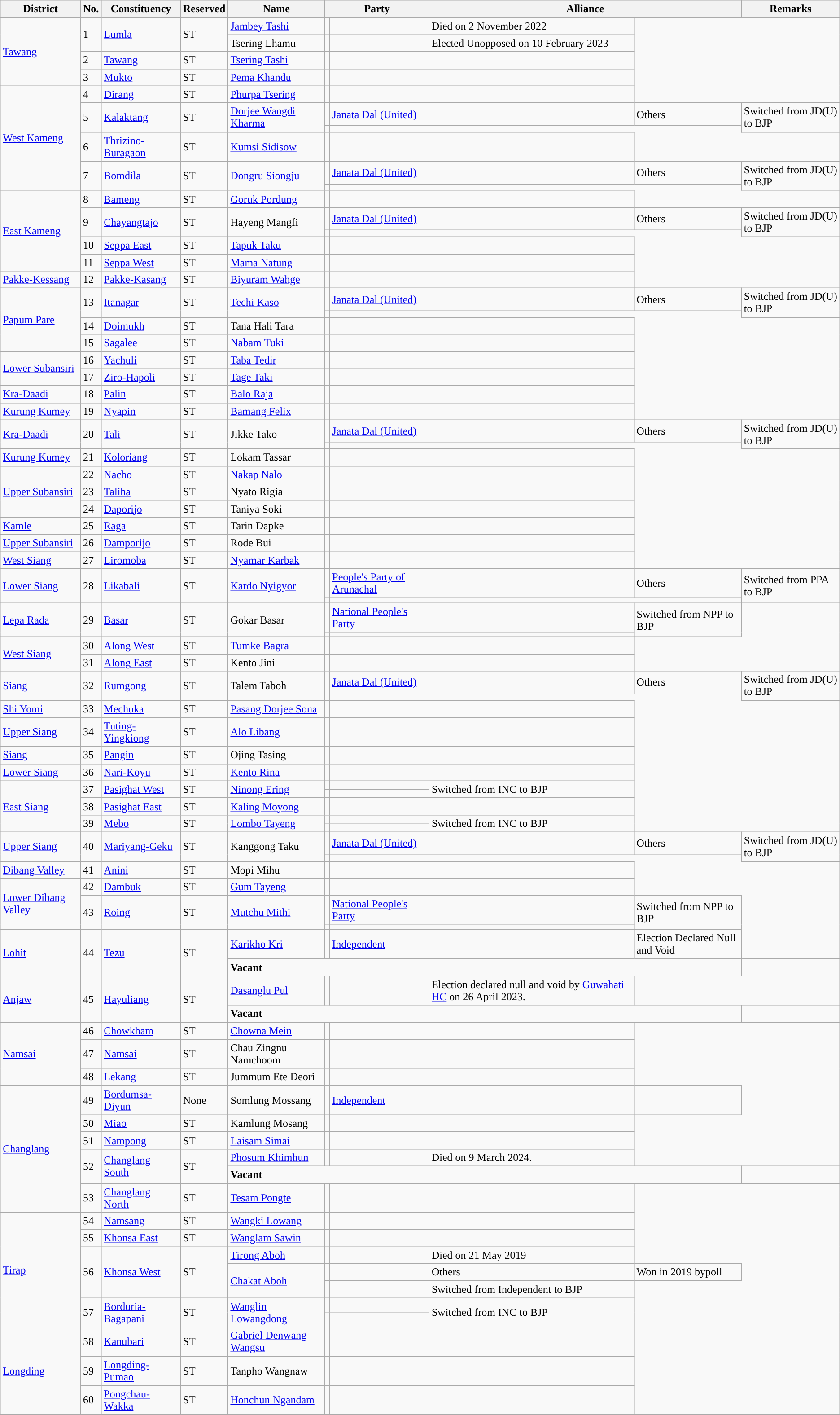<table class="wikitable sortable">
<tr>
<th>District</th>
<th>No.</th>
<th>Constituency</th>
<th>Reserved</th>
<th>Name</th>
<th colspan="2">Party</th>
<th colspan="2">Alliance</th>
<th>Remarks</th>
</tr>
<tr>
<td rowspan="4"><a href='#'>Tawang</a></td>
<td rowspan="2">1</td>
<td rowspan="2"><a href='#'>Lumla</a></td>
<td rowspan="2">ST</td>
<td><a href='#'>Jambey Tashi</a></td>
<td></td>
<td></td>
<td>Died on 2 November 2022</td>
</tr>
<tr>
<td>Tsering Lhamu</td>
<td></td>
<td></td>
<td>Elected Unopposed on 10 February 2023</td>
</tr>
<tr>
<td>2</td>
<td><a href='#'>Tawang</a></td>
<td>ST</td>
<td><a href='#'>Tsering Tashi</a></td>
<td></td>
<td></td>
<td></td>
</tr>
<tr>
<td>3</td>
<td><a href='#'>Mukto</a></td>
<td>ST</td>
<td><a href='#'>Pema Khandu</a></td>
<td></td>
<td></td>
<td></td>
</tr>
<tr>
<td rowspan="6"><a href='#'>West Kameng</a></td>
<td>4</td>
<td><a href='#'>Dirang</a></td>
<td>ST</td>
<td><a href='#'>Phurpa Tsering</a></td>
<td></td>
<td></td>
<td></td>
</tr>
<tr>
<td rowspan="2">5</td>
<td rowspan="2"><a href='#'>Kalaktang</a></td>
<td rowspan="2">ST</td>
<td rowspan="2"><a href='#'>Dorjee Wangdi Kharma</a></td>
<td></td>
<td><a href='#'>Janata Dal (United)</a></td>
<td></td>
<td>Others</td>
<td rowspan="2">Switched from JD(U) to BJP</td>
</tr>
<tr>
<td></td>
<td></td>
</tr>
<tr>
<td>6</td>
<td><a href='#'>Thrizino-Buragaon</a></td>
<td>ST</td>
<td><a href='#'>Kumsi Sidisow</a></td>
<td></td>
<td></td>
<td></td>
</tr>
<tr>
<td rowspan="2">7</td>
<td rowspan="2"><a href='#'>Bomdila</a></td>
<td rowspan="2">ST</td>
<td rowspan="2"><a href='#'>Dongru Siongju</a></td>
<td></td>
<td><a href='#'>Janata Dal (United)</a></td>
<td></td>
<td>Others</td>
<td rowspan="2">Switched from JD(U) to BJP</td>
</tr>
<tr>
<td></td>
<td></td>
</tr>
<tr>
<td rowspan="5"><a href='#'>East Kameng</a></td>
<td>8</td>
<td><a href='#'>Bameng</a></td>
<td>ST</td>
<td><a href='#'>Goruk Pordung</a></td>
<td></td>
<td></td>
<td></td>
</tr>
<tr>
<td rowspan="2">9</td>
<td rowspan="2"><a href='#'>Chayangtajo</a></td>
<td rowspan="2">ST</td>
<td rowspan="2">Hayeng Mangfi</td>
<td></td>
<td><a href='#'>Janata Dal (United)</a></td>
<td></td>
<td>Others</td>
<td rowspan="2">Switched from JD(U) to BJP</td>
</tr>
<tr>
<td></td>
<td></td>
</tr>
<tr>
<td>10</td>
<td><a href='#'>Seppa East</a></td>
<td>ST</td>
<td><a href='#'>Tapuk Taku</a></td>
<td></td>
<td></td>
<td></td>
</tr>
<tr>
<td>11</td>
<td><a href='#'>Seppa West</a></td>
<td>ST</td>
<td><a href='#'>Mama Natung</a></td>
<td></td>
<td></td>
<td></td>
</tr>
<tr>
<td><a href='#'>Pakke-Kessang</a></td>
<td>12</td>
<td><a href='#'>Pakke-Kasang</a></td>
<td>ST</td>
<td><a href='#'>Biyuram Wahge</a></td>
<td></td>
<td></td>
<td></td>
</tr>
<tr>
<td rowspan="4"><a href='#'>Papum Pare</a></td>
<td rowspan="2">13</td>
<td rowspan="2"><a href='#'>Itanagar</a></td>
<td rowspan="2">ST</td>
<td rowspan="2"><a href='#'>Techi Kaso</a></td>
<td></td>
<td><a href='#'>Janata Dal (United)</a></td>
<td></td>
<td>Others</td>
<td rowspan="2">Switched from JD(U) to BJP</td>
</tr>
<tr>
<td></td>
<td></td>
</tr>
<tr>
<td>14</td>
<td><a href='#'>Doimukh</a></td>
<td>ST</td>
<td>Tana Hali Tara</td>
<td></td>
<td></td>
<td></td>
</tr>
<tr>
<td>15</td>
<td><a href='#'>Sagalee</a></td>
<td>ST</td>
<td><a href='#'>Nabam Tuki</a></td>
<td></td>
<td></td>
<td></td>
</tr>
<tr>
<td rowspan="2"><a href='#'>Lower Subansiri</a></td>
<td>16</td>
<td><a href='#'>Yachuli</a></td>
<td>ST</td>
<td><a href='#'>Taba Tedir</a></td>
<td></td>
<td></td>
<td></td>
</tr>
<tr>
<td>17</td>
<td><a href='#'>Ziro-Hapoli</a></td>
<td>ST</td>
<td><a href='#'>Tage Taki</a></td>
<td></td>
<td></td>
<td></td>
</tr>
<tr>
<td><a href='#'>Kra-Daadi</a></td>
<td>18</td>
<td><a href='#'>Palin</a></td>
<td>ST</td>
<td><a href='#'>Balo Raja</a></td>
<td></td>
<td></td>
<td></td>
</tr>
<tr>
<td><a href='#'>Kurung Kumey</a></td>
<td>19</td>
<td><a href='#'>Nyapin</a></td>
<td>ST</td>
<td><a href='#'>Bamang Felix</a></td>
<td></td>
<td></td>
<td></td>
</tr>
<tr>
<td rowspan="2"><a href='#'>Kra-Daadi</a></td>
<td rowspan="2">20</td>
<td rowspan="2"><a href='#'>Tali</a></td>
<td rowspan="2">ST</td>
<td rowspan="2">Jikke Tako</td>
<td></td>
<td><a href='#'>Janata Dal (United)</a></td>
<td></td>
<td>Others</td>
<td rowspan="2">Switched from JD(U) to BJP</td>
</tr>
<tr>
<td></td>
<td></td>
</tr>
<tr>
<td><a href='#'>Kurung Kumey</a></td>
<td>21</td>
<td><a href='#'>Koloriang</a></td>
<td>ST</td>
<td>Lokam Tassar</td>
<td></td>
<td></td>
<td></td>
</tr>
<tr>
<td rowspan="3"><a href='#'>Upper Subansiri</a></td>
<td>22</td>
<td><a href='#'>Nacho</a></td>
<td>ST</td>
<td><a href='#'>Nakap Nalo</a></td>
<td></td>
<td></td>
<td></td>
</tr>
<tr>
<td>23</td>
<td><a href='#'>Taliha</a></td>
<td>ST</td>
<td>Nyato Rigia</td>
<td></td>
<td></td>
<td></td>
</tr>
<tr>
<td>24</td>
<td><a href='#'>Daporijo</a></td>
<td>ST</td>
<td>Taniya Soki</td>
<td></td>
<td></td>
<td></td>
</tr>
<tr>
<td><a href='#'>Kamle</a></td>
<td>25</td>
<td><a href='#'>Raga</a></td>
<td>ST</td>
<td>Tarin Dapke</td>
<td></td>
<td></td>
<td></td>
</tr>
<tr>
<td><a href='#'>Upper Subansiri</a></td>
<td>26</td>
<td><a href='#'>Damporijo</a></td>
<td>ST</td>
<td>Rode Bui</td>
<td></td>
<td></td>
<td></td>
</tr>
<tr>
<td><a href='#'>West Siang</a></td>
<td>27</td>
<td><a href='#'>Liromoba</a></td>
<td>ST</td>
<td><a href='#'>Nyamar Karbak</a></td>
<td></td>
<td></td>
<td></td>
</tr>
<tr>
<td rowspan="2"><a href='#'>Lower Siang</a></td>
<td rowspan="2">28</td>
<td rowspan="2"><a href='#'>Likabali</a></td>
<td rowspan="2">ST</td>
<td rowspan="2"><a href='#'>Kardo Nyigyor</a></td>
<td></td>
<td><a href='#'>People's Party of Arunachal</a></td>
<td></td>
<td>Others</td>
<td rowspan="2">Switched from PPA to BJP</td>
</tr>
<tr>
<td></td>
<td></td>
</tr>
<tr>
<td rowspan="2"><a href='#'>Lepa Rada</a></td>
<td rowspan="2">29</td>
<td rowspan="2"><a href='#'>Basar</a></td>
<td rowspan="2">ST</td>
<td rowspan="2">Gokar Basar</td>
<td></td>
<td><a href='#'>National People's Party</a></td>
<td></td>
<td rowspan="2">Switched from NPP to BJP</td>
</tr>
<tr>
<td></td>
</tr>
<tr>
<td rowspan="2"><a href='#'>West Siang</a></td>
<td>30</td>
<td><a href='#'>Along West</a></td>
<td>ST</td>
<td><a href='#'>Tumke Bagra</a></td>
<td></td>
<td></td>
<td></td>
</tr>
<tr>
<td>31</td>
<td><a href='#'>Along East</a></td>
<td>ST</td>
<td>Kento Jini</td>
<td></td>
<td></td>
<td></td>
</tr>
<tr>
<td rowspan="2"><a href='#'>Siang</a></td>
<td rowspan="2">32</td>
<td rowspan="2"><a href='#'>Rumgong</a></td>
<td rowspan="2">ST</td>
<td rowspan="2">Talem Taboh</td>
<td></td>
<td><a href='#'>Janata Dal (United)</a></td>
<td></td>
<td>Others</td>
<td rowspan="2">Switched from JD(U) to BJP</td>
</tr>
<tr>
<td></td>
<td></td>
</tr>
<tr>
<td><a href='#'>Shi Yomi</a></td>
<td>33</td>
<td><a href='#'>Mechuka</a></td>
<td>ST</td>
<td><a href='#'>Pasang Dorjee Sona</a></td>
<td></td>
<td></td>
<td></td>
</tr>
<tr>
<td><a href='#'>Upper Siang</a></td>
<td>34</td>
<td><a href='#'>Tuting-Yingkiong</a></td>
<td>ST</td>
<td><a href='#'>Alo Libang</a></td>
<td></td>
<td></td>
<td></td>
</tr>
<tr>
<td><a href='#'>Siang</a></td>
<td>35</td>
<td><a href='#'>Pangin</a></td>
<td>ST</td>
<td>Ojing Tasing</td>
<td></td>
<td></td>
<td></td>
</tr>
<tr>
<td><a href='#'>Lower Siang</a></td>
<td>36</td>
<td><a href='#'>Nari-Koyu</a></td>
<td>ST</td>
<td><a href='#'>Kento Rina</a></td>
<td></td>
<td></td>
<td></td>
</tr>
<tr>
<td rowspan="5"><a href='#'>East Siang</a></td>
<td rowspan="2">37</td>
<td rowspan="2"><a href='#'>Pasighat West</a></td>
<td rowspan="2">ST</td>
<td rowspan="2"><a href='#'>Ninong Ering</a></td>
<td></td>
<td></td>
<td rowspan="2">Switched from INC to BJP</td>
</tr>
<tr>
<td></td>
<td></td>
</tr>
<tr>
<td>38</td>
<td><a href='#'>Pasighat East</a></td>
<td>ST</td>
<td><a href='#'>Kaling Moyong</a></td>
<td></td>
<td></td>
<td></td>
</tr>
<tr>
<td rowspan="2">39</td>
<td rowspan="2"><a href='#'>Mebo</a></td>
<td rowspan="2">ST</td>
<td rowspan="2"><a href='#'>Lombo Tayeng</a></td>
<td></td>
<td></td>
<td rowspan="2">Switched from INC to BJP</td>
</tr>
<tr>
<td></td>
<td></td>
</tr>
<tr>
<td rowspan="2"><a href='#'>Upper Siang</a></td>
<td rowspan="2">40</td>
<td rowspan="2"><a href='#'>Mariyang-Geku</a></td>
<td rowspan="2">ST</td>
<td rowspan="2">Kanggong Taku</td>
<td></td>
<td><a href='#'>Janata Dal (United)</a></td>
<td></td>
<td>Others</td>
<td rowspan="2">Switched from JD(U) to BJP</td>
</tr>
<tr>
<td></td>
<td></td>
</tr>
<tr>
<td><a href='#'>Dibang Valley</a></td>
<td>41</td>
<td><a href='#'>Anini</a></td>
<td>ST</td>
<td>Mopi Mihu</td>
<td></td>
<td></td>
<td></td>
</tr>
<tr>
<td rowspan="3"><a href='#'>Lower Dibang Valley</a></td>
<td>42</td>
<td><a href='#'>Dambuk</a></td>
<td>ST</td>
<td><a href='#'>Gum Tayeng</a></td>
<td></td>
<td></td>
<td></td>
</tr>
<tr>
<td rowspan="2">43</td>
<td rowspan="2"><a href='#'>Roing</a></td>
<td rowspan="2">ST</td>
<td rowspan="2"><a href='#'>Mutchu Mithi</a></td>
<td></td>
<td><a href='#'>National People's Party</a></td>
<td></td>
<td rowspan="2">Switched from NPP to BJP</td>
</tr>
<tr>
<td></td>
</tr>
<tr>
<td Rowspan=2><a href='#'>Lohit</a></td>
<td Rowspan=2>44</td>
<td Rowspan=2><a href='#'>Tezu</a></td>
<td Rowspan=2>ST</td>
<td><a href='#'>Karikho Kri</a></td>
<td></td>
<td><a href='#'>Independent</a></td>
<td></td>
<td>Election Declared Null and Void</td>
</tr>
<tr>
<td colspan="5"><strong>Vacant</strong></td>
<td></td>
</tr>
<tr>
<td rowspan="2"><a href='#'>Anjaw</a></td>
<td rowspan="2">45</td>
<td rowspan="2"><a href='#'>Hayuliang</a></td>
<td rowspan="2">ST</td>
<td><a href='#'>Dasanglu Pul</a></td>
<td></td>
<td></td>
<td>Election declared null and void by <a href='#'>Guwahati HC</a> on 26 April 2023.</td>
</tr>
<tr>
<td colspan="5"><strong>Vacant</strong></td>
<td></td>
</tr>
<tr>
<td rowspan="3"><a href='#'>Namsai</a></td>
<td>46</td>
<td><a href='#'>Chowkham</a></td>
<td>ST</td>
<td><a href='#'>Chowna Mein</a></td>
<td></td>
<td></td>
<td></td>
</tr>
<tr>
<td>47</td>
<td><a href='#'>Namsai</a></td>
<td>ST</td>
<td>Chau Zingnu Namchoom</td>
<td></td>
<td></td>
<td></td>
</tr>
<tr>
<td>48</td>
<td><a href='#'>Lekang</a></td>
<td>ST</td>
<td>Jummum Ete Deori</td>
<td></td>
<td></td>
<td></td>
</tr>
<tr>
<td rowspan="6"><a href='#'>Changlang</a></td>
<td>49</td>
<td><a href='#'>Bordumsa-Diyun</a></td>
<td>None</td>
<td>Somlung Mossang</td>
<td></td>
<td><a href='#'>Independent</a></td>
<td></td>
<td></td>
</tr>
<tr>
<td>50</td>
<td><a href='#'>Miao</a></td>
<td>ST</td>
<td>Kamlung Mosang</td>
<td></td>
<td></td>
<td></td>
</tr>
<tr>
<td>51</td>
<td><a href='#'>Nampong</a></td>
<td>ST</td>
<td><a href='#'>Laisam Simai</a></td>
<td></td>
<td></td>
<td></td>
</tr>
<tr>
<td rowspan="2">52</td>
<td rowspan="2"><a href='#'>Changlang South</a></td>
<td rowspan="2">ST</td>
<td><a href='#'>Phosum Khimhun</a></td>
<td></td>
<td></td>
<td>Died on 9 March 2024.</td>
</tr>
<tr>
<td colspan="5"><strong>Vacant</strong></td>
<td></td>
</tr>
<tr>
<td>53</td>
<td><a href='#'>Changlang North</a></td>
<td>ST</td>
<td><a href='#'>Tesam Pongte</a></td>
<td></td>
<td></td>
<td></td>
</tr>
<tr>
<td rowspan="7"><a href='#'>Tirap</a></td>
<td>54</td>
<td><a href='#'>Namsang</a></td>
<td>ST</td>
<td><a href='#'>Wangki Lowang</a></td>
<td></td>
<td></td>
<td></td>
</tr>
<tr>
<td>55</td>
<td><a href='#'>Khonsa East</a></td>
<td>ST</td>
<td><a href='#'>Wanglam Sawin</a></td>
<td></td>
<td></td>
<td></td>
</tr>
<tr>
<td rowspan="3">56</td>
<td rowspan="3"><a href='#'>Khonsa West</a></td>
<td rowspan="3">ST</td>
<td><a href='#'>Tirong Aboh</a></td>
<td></td>
<td></td>
<td>Died on 21 May 2019</td>
</tr>
<tr>
<td rowspan="2"><a href='#'>Chakat Aboh</a></td>
<td></td>
<td></td>
<td>Others</td>
<td>Won in 2019 bypoll</td>
</tr>
<tr>
<td></td>
<td></td>
<td>Switched from Independent to BJP</td>
</tr>
<tr>
<td rowspan="2">57</td>
<td rowspan="2"><a href='#'>Borduria-Bagapani</a></td>
<td rowspan="2">ST</td>
<td rowspan="2"><a href='#'>Wanglin Lowangdong</a></td>
<td></td>
<td></td>
<td rowspan="2">Switched from INC to BJP</td>
</tr>
<tr>
<td></td>
<td></td>
</tr>
<tr>
<td rowspan="3"><a href='#'>Longding</a></td>
<td>58</td>
<td><a href='#'>Kanubari</a></td>
<td>ST</td>
<td><a href='#'>Gabriel Denwang Wangsu</a></td>
<td></td>
<td></td>
<td></td>
</tr>
<tr>
<td>59</td>
<td><a href='#'>Longding-Pumao</a></td>
<td>ST</td>
<td>Tanpho Wangnaw</td>
<td></td>
<td></td>
<td></td>
</tr>
<tr>
<td>60</td>
<td><a href='#'>Pongchau-Wakka</a></td>
<td>ST</td>
<td><a href='#'>Honchun Ngandam</a></td>
<td></td>
<td></td>
<td></td>
</tr>
<tr>
</tr>
</table>
